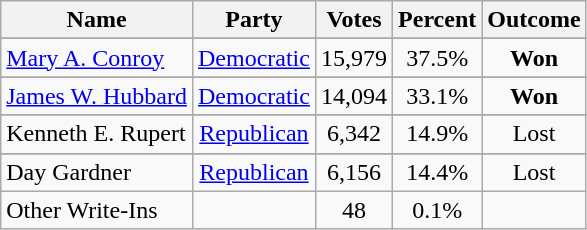<table class=wikitable style="text-align:center">
<tr>
<th>Name</th>
<th>Party</th>
<th>Votes</th>
<th>Percent</th>
<th>Outcome</th>
</tr>
<tr>
</tr>
<tr>
<td align=left><a href='#'>Mary A. Conroy</a></td>
<td><a href='#'>Democratic</a></td>
<td>15,979</td>
<td>37.5%</td>
<td><strong>Won</strong></td>
</tr>
<tr>
</tr>
<tr>
<td align=left><a href='#'>James W. Hubbard</a></td>
<td><a href='#'>Democratic</a></td>
<td>14,094</td>
<td>33.1%</td>
<td><strong>Won</strong></td>
</tr>
<tr>
</tr>
<tr>
<td align=left>Kenneth E. Rupert</td>
<td><a href='#'>Republican</a></td>
<td>6,342</td>
<td>14.9%</td>
<td>Lost</td>
</tr>
<tr>
</tr>
<tr>
<td align=left>Day Gardner</td>
<td><a href='#'>Republican</a></td>
<td>6,156</td>
<td>14.4%</td>
<td>Lost</td>
</tr>
<tr>
<td align=left>Other Write-Ins</td>
<td></td>
<td>48</td>
<td>0.1%</td>
<td></td>
</tr>
</table>
